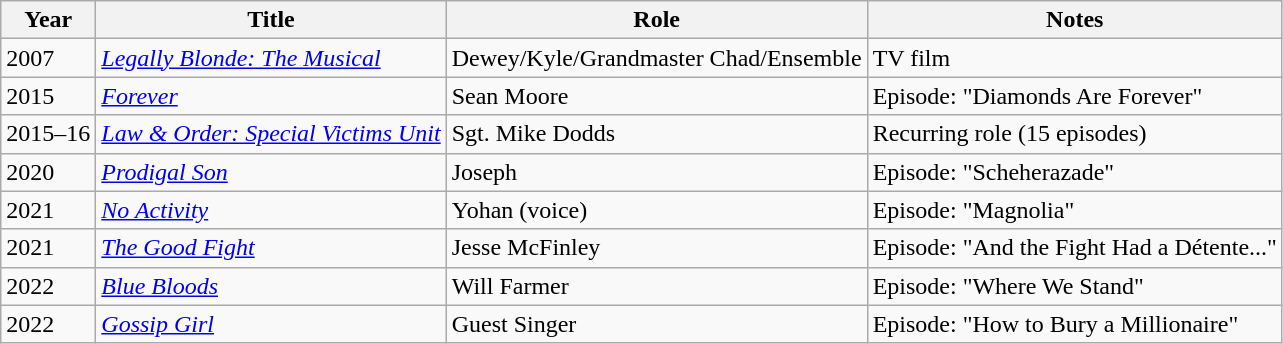<table class="wikitable sortable">
<tr>
<th>Year</th>
<th>Title</th>
<th>Role</th>
<th>Notes</th>
</tr>
<tr>
<td>2007</td>
<td><em><a href='#'>Legally Blonde: The Musical</a></em></td>
<td>Dewey/Kyle/Grandmaster Chad/Ensemble</td>
<td>TV film</td>
</tr>
<tr>
<td>2015</td>
<td><em><a href='#'>Forever</a></em></td>
<td>Sean Moore</td>
<td>Episode: "Diamonds Are Forever"</td>
</tr>
<tr>
<td>2015–16</td>
<td><em><a href='#'>Law & Order: Special Victims Unit</a></em></td>
<td>Sgt. Mike Dodds</td>
<td>Recurring role (15 episodes)</td>
</tr>
<tr>
<td>2020</td>
<td><em><a href='#'>Prodigal Son</a></em></td>
<td>Joseph</td>
<td>Episode: "Scheherazade"</td>
</tr>
<tr>
<td>2021</td>
<td><em><a href='#'>No Activity</a></em></td>
<td>Yohan (voice)</td>
<td>Episode: "Magnolia"</td>
</tr>
<tr>
<td>2021</td>
<td><em><a href='#'>The Good Fight</a></em></td>
<td>Jesse McFinley</td>
<td>Episode: "And the Fight Had a Détente..."</td>
</tr>
<tr>
<td>2022</td>
<td><em><a href='#'>Blue Bloods</a></em></td>
<td>Will Farmer</td>
<td>Episode: "Where We Stand"</td>
</tr>
<tr>
<td>2022</td>
<td><em><a href='#'>Gossip Girl</a></em></td>
<td>Guest Singer</td>
<td>Episode: "How to Bury a Millionaire"</td>
</tr>
</table>
